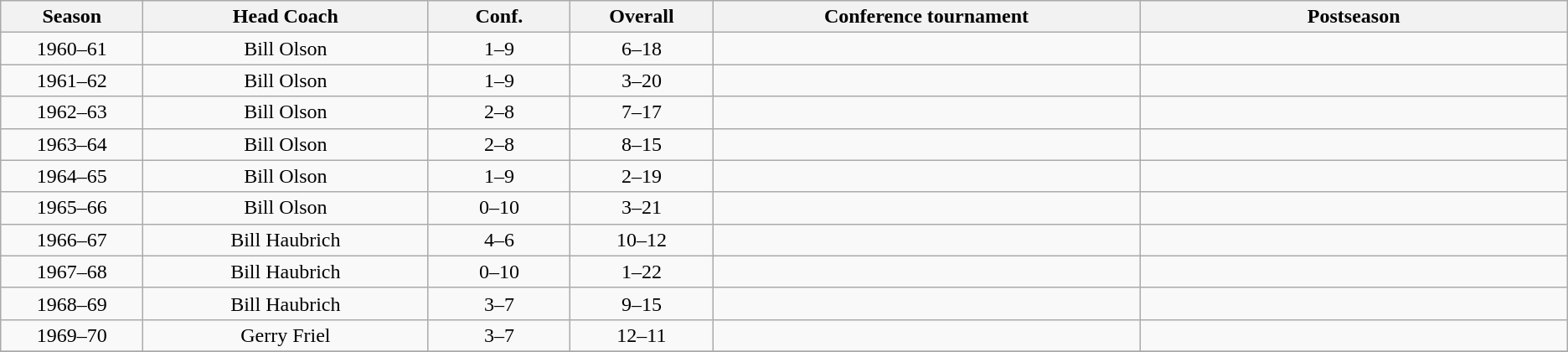<table class="wikitable" style="text-align:center">
<tr>
<th bgcolor="#003591" width="5%">Season</th>
<th bgcolor="#003591" width="10%">Head Coach</th>
<th bgcolor="#003591" width="5%">Conf.</th>
<th bgcolor="#003591" width="5%">Overall</th>
<th bgcolor="#003591" width="15%">Conference tournament</th>
<th bgcolor="#003591" width="15%">Postseason</th>
</tr>
<tr>
<td>1960–61</td>
<td>Bill Olson</td>
<td>1–9</td>
<td>6–18</td>
<td></td>
<td></td>
</tr>
<tr>
<td>1961–62</td>
<td>Bill Olson</td>
<td>1–9</td>
<td>3–20</td>
<td></td>
<td></td>
</tr>
<tr>
<td>1962–63</td>
<td>Bill Olson</td>
<td>2–8</td>
<td>7–17</td>
<td></td>
<td></td>
</tr>
<tr>
<td>1963–64</td>
<td>Bill Olson</td>
<td>2–8</td>
<td>8–15</td>
<td></td>
<td></td>
</tr>
<tr>
<td>1964–65</td>
<td>Bill Olson</td>
<td>1–9</td>
<td>2–19</td>
<td></td>
<td></td>
</tr>
<tr>
<td>1965–66</td>
<td>Bill Olson</td>
<td>0–10</td>
<td>3–21</td>
<td></td>
<td></td>
</tr>
<tr>
<td>1966–67</td>
<td>Bill Haubrich</td>
<td>4–6</td>
<td>10–12</td>
<td></td>
<td></td>
</tr>
<tr>
<td>1967–68</td>
<td>Bill Haubrich</td>
<td>0–10</td>
<td>1–22</td>
<td></td>
<td></td>
</tr>
<tr>
<td>1968–69</td>
<td>Bill Haubrich</td>
<td>3–7</td>
<td>9–15</td>
<td></td>
<td></td>
</tr>
<tr>
<td>1969–70</td>
<td>Gerry Friel</td>
<td>3–7</td>
<td>12–11</td>
<td></td>
<td></td>
</tr>
<tr>
</tr>
</table>
